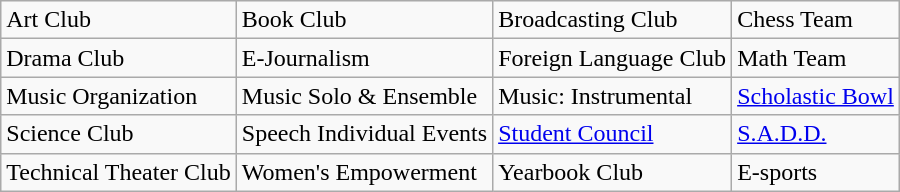<table class="wikitable">
<tr>
<td>Art Club</td>
<td>Book Club</td>
<td>Broadcasting Club</td>
<td>Chess Team</td>
</tr>
<tr>
<td>Drama Club</td>
<td>E-Journalism</td>
<td>Foreign Language Club</td>
<td>Math Team</td>
</tr>
<tr>
<td>Music Organization</td>
<td>Music Solo & Ensemble</td>
<td>Music: Instrumental</td>
<td><a href='#'>Scholastic Bowl</a></td>
</tr>
<tr>
<td>Science Club</td>
<td>Speech Individual Events</td>
<td><a href='#'>Student Council</a></td>
<td><a href='#'>S.A.D.D.</a></td>
</tr>
<tr>
<td>Technical Theater Club</td>
<td>Women's Empowerment</td>
<td>Yearbook Club</td>
<td>E-sports</td>
</tr>
</table>
